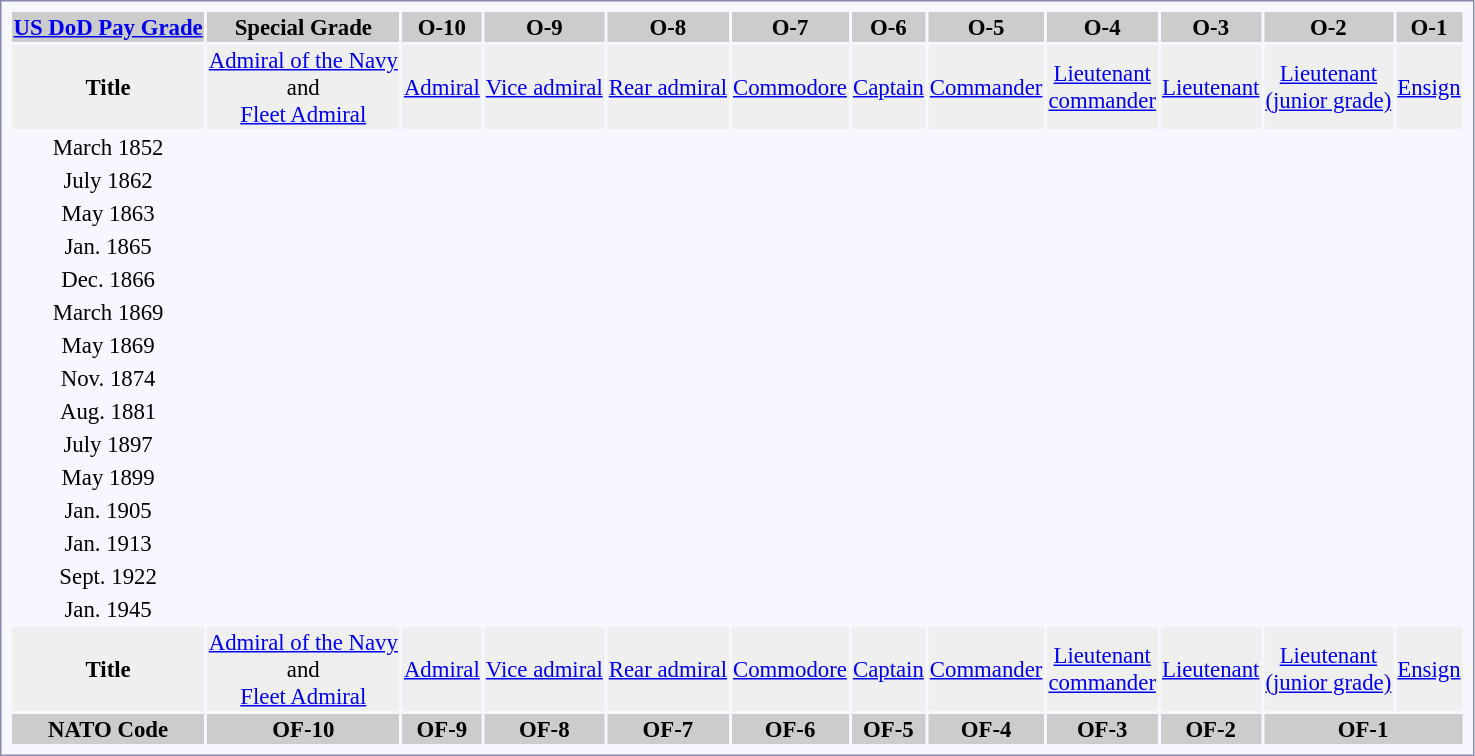<table style="border:1px solid #8888aa; background-color:#f7f8ff; padding:5px; font-size:95%; margin: 0px 12px 12px 0px; text-align:center;">
<tr style="background:#ccc;">
<th><a href='#'>US DoD Pay Grade</a></th>
<th>Special Grade</th>
<th>O-10</th>
<th>O-9</th>
<th>O-8</th>
<th>O-7</th>
<th>O-6</th>
<th>O-5</th>
<th>O-4</th>
<th>O-3</th>
<th>O-2</th>
<th>O-1<br></noinclude></th>
</tr>
<tr style="background:#efefef;">
<td><strong>Title</strong></td>
<td><a href='#'>Admiral of the Navy</a><br>and<br><a href='#'>Fleet Admiral</a></td>
<td><a href='#'>Admiral</a></td>
<td><a href='#'>Vice admiral</a></td>
<td><a href='#'>Rear admiral</a></td>
<td><a href='#'>Commodore</a></td>
<td><a href='#'>Captain</a></td>
<td><a href='#'>Commander</a></td>
<td><a href='#'>Lieutenant<br>commander</a></td>
<td><a href='#'>Lieutenant</a></td>
<td><a href='#'>Lieutenant<br>(junior grade)</a></td>
<td><a href='#'>Ensign</a></td>
</tr>
<tr>
<td>March 1852</td>
<td colspan=4></td>
<td></td>
<td></td>
<td></td>
<td></td>
<td></td>
<td></td>
<td></td>
</tr>
<tr>
<td>July 1862</td>
<td colspan=3></td>
<td></td>
<td></td>
<td></td>
<td></td>
<td></td>
<td></td>
<td></td>
<td></td>
</tr>
<tr>
<td>May 1863</td>
<td colspan=3></td>
<td></td>
<td></td>
<td></td>
<td></td>
<td></td>
<td></td>
<td></td>
<td></td>
</tr>
<tr>
<td>Jan. 1865</td>
<td colspan=2></td>
<td></td>
<td></td>
<td></td>
<td></td>
<td></td>
<td></td>
<td></td>
<td></td>
<td></td>
</tr>
<tr>
<td>Dec. 1866</td>
<td></td>
<td></td>
<td></td>
<td></td>
<td></td>
<td></td>
<td></td>
<td></td>
<td></td>
<td></td>
<td></td>
</tr>
<tr>
<td>March 1869</td>
<td></td>
<td></td>
<td></td>
<td></td>
<td></td>
<td></td>
<td></td>
<td></td>
<td></td>
<td></td>
<td></td>
</tr>
<tr>
<td>May 1869</td>
<td></td>
<td></td>
<td></td>
<td></td>
<td></td>
<td></td>
<td></td>
<td></td>
<td></td>
<td></td>
<td></td>
</tr>
<tr>
<td>Nov. 1874</td>
<td></td>
<td></td>
<td></td>
<td></td>
<td></td>
<td></td>
<td></td>
<td></td>
<td></td>
<td></td>
<td></td>
</tr>
<tr>
<td>Aug. 1881</td>
<td></td>
<td></td>
<td></td>
<td></td>
<td></td>
<td></td>
<td></td>
<td></td>
<td></td>
<td></td>
<td></td>
</tr>
<tr>
<td>July 1897</td>
<td colspan=3></td>
<td></td>
<td></td>
<td></td>
<td></td>
<td></td>
<td></td>
<td></td>
<td></td>
</tr>
<tr>
<td>May 1899</td>
<td></td>
<td></td>
<td></td>
<td></td>
<td></td>
<td></td>
<td></td>
<td></td>
<td></td>
<td></td>
<td></td>
</tr>
<tr>
<td>Jan. 1905</td>
<td></td>
<td colspan=2></td>
<td></td>
<td></td>
<td></td>
<td></td>
<td></td>
<td></td>
<td></td>
<td></td>
</tr>
<tr>
<td>Jan. 1913</td>
<td></td>
<td></td>
<td></td>
<td></td>
<td></td>
<td></td>
<td></td>
<td></td>
<td></td>
<td></td>
<td></td>
</tr>
<tr>
<td>Sept. 1922</td>
<td></td>
<td></td>
<td></td>
<td></td>
<td></td>
<td></td>
<td></td>
<td></td>
<td></td>
<td></td>
<td></td>
</tr>
<tr>
<td>Jan. 1945</td>
<td></td>
<td></td>
<td></td>
<td></td>
<td></td>
<td></td>
<td></td>
<td></td>
<td></td>
<td></td>
<td></td>
</tr>
<tr style="background:#efefef;">
<td><strong>Title</strong></td>
<td><a href='#'>Admiral of the Navy</a><br>and<br><a href='#'>Fleet Admiral</a></td>
<td><a href='#'>Admiral</a></td>
<td><a href='#'>Vice admiral</a></td>
<td><a href='#'>Rear admiral</a></td>
<td><a href='#'>Commodore</a></td>
<td><a href='#'>Captain</a></td>
<td><a href='#'>Commander</a></td>
<td><a href='#'>Lieutenant<br>commander</a></td>
<td><a href='#'>Lieutenant</a></td>
<td><a href='#'>Lieutenant<br>(junior grade)</a></td>
<td><a href='#'>Ensign</a></td>
</tr>
<tr style="background:#ccc;">
<th>NATO Code</th>
<th>OF-10</th>
<th>OF-9</th>
<th>OF-8</th>
<th>OF-7</th>
<th>OF-6</th>
<th>OF-5</th>
<th>OF-4</th>
<th>OF-3</th>
<th>OF-2</th>
<th colspan=2>OF-1</th>
</tr>
</table>
